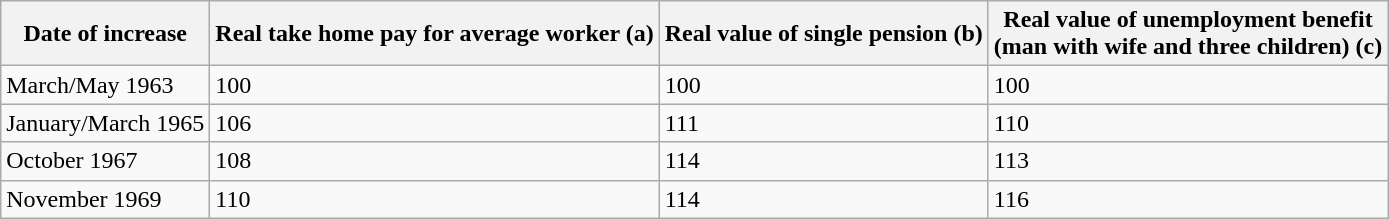<table class="wikitable sortable">
<tr>
<th>Date of increase</th>
<th>Real take home pay for average worker (a)</th>
<th>Real value of single pension (b)</th>
<th>Real value of unemployment benefit<br>(man with wife and three children) (c)</th>
</tr>
<tr>
<td>March/May 1963</td>
<td>100</td>
<td>100</td>
<td>100</td>
</tr>
<tr>
<td>January/March 1965</td>
<td>106</td>
<td>111</td>
<td>110</td>
</tr>
<tr>
<td>October 1967</td>
<td>108</td>
<td>114</td>
<td>113</td>
</tr>
<tr>
<td>November 1969</td>
<td>110</td>
<td>114</td>
<td>116</td>
</tr>
</table>
